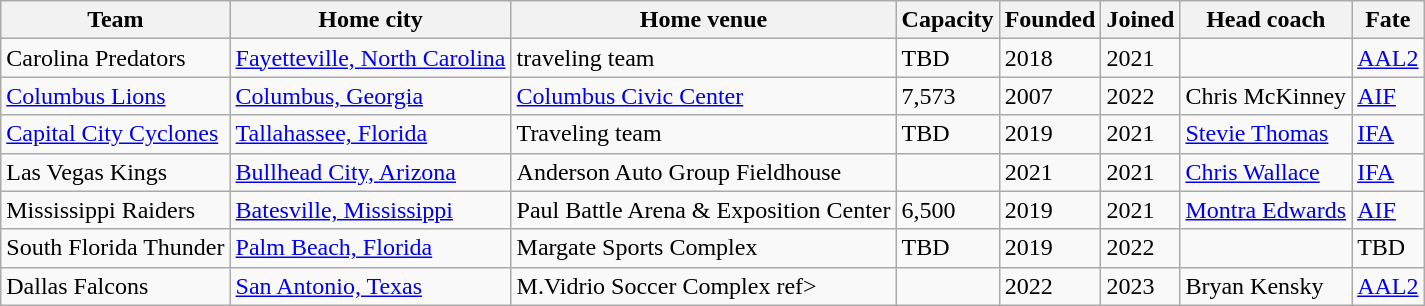<table class = "wikitable">
<tr>
<th>Team</th>
<th>Home city</th>
<th>Home venue</th>
<th>Capacity</th>
<th>Founded</th>
<th>Joined</th>
<th>Head coach</th>
<th>Fate</th>
</tr>
<tr>
<td>Carolina Predators</td>
<td><a href='#'>Fayetteville, North Carolina</a></td>
<td>traveling team</td>
<td>TBD</td>
<td>2018</td>
<td>2021</td>
<td></td>
<td><a href='#'>AAL2</a></td>
</tr>
<tr>
<td><a href='#'>Columbus Lions</a></td>
<td><a href='#'>Columbus, Georgia</a></td>
<td><a href='#'>Columbus Civic Center</a></td>
<td>7,573</td>
<td>2007</td>
<td>2022</td>
<td>Chris McKinney</td>
<td><a href='#'>AIF</a></td>
</tr>
<tr>
<td><a href='#'>Capital City Cyclones</a></td>
<td><a href='#'>Tallahassee, Florida</a></td>
<td>Traveling team</td>
<td>TBD</td>
<td>2019</td>
<td>2021</td>
<td><a href='#'>Stevie Thomas</a></td>
<td><a href='#'>IFA</a></td>
</tr>
<tr>
<td>Las Vegas Kings</td>
<td><a href='#'>Bullhead City, Arizona</a></td>
<td>Anderson Auto Group Fieldhouse</td>
<td></td>
<td>2021</td>
<td>2021</td>
<td><a href='#'>Chris Wallace</a></td>
<td><a href='#'>IFA</a></td>
</tr>
<tr>
<td>Mississippi Raiders</td>
<td><a href='#'>Batesville, Mississippi</a></td>
<td>Paul Battle Arena & Exposition Center</td>
<td>6,500</td>
<td>2019</td>
<td>2021</td>
<td><a href='#'>Montra Edwards</a></td>
<td><a href='#'>AIF</a></td>
</tr>
<tr>
<td>South Florida Thunder</td>
<td><a href='#'>Palm Beach, Florida</a></td>
<td>Margate Sports Complex</td>
<td>TBD</td>
<td>2019</td>
<td>2022</td>
<td></td>
<td>TBD</td>
</tr>
<tr>
<td>Dallas Falcons</td>
<td><a href='#'>San Antonio, Texas</a></td>
<td>M.Vidrio Soccer Complex ref></ref></td>
<td></td>
<td>2022</td>
<td>2023</td>
<td>Bryan Kensky</td>
<td><a href='#'>AAL2</a></td>
</tr>
</table>
